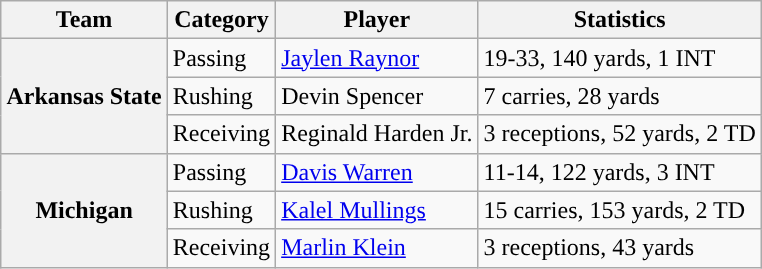<table class="wikitable" style="float:right">
<tr>
<th>Team</th>
<th>Category</th>
<th>Player</th>
<th>Statistics</th>
</tr>
<tr>
<th rowspan=3>Arkansas State</th>
<td>Passing</td>
<td><a href='#'>Jaylen Raynor</a></td>
<td>19-33, 140 yards, 1 INT</td>
</tr>
<tr>
<td>Rushing</td>
<td>Devin Spencer</td>
<td>7 carries, 28 yards</td>
</tr>
<tr>
<td>Receiving</td>
<td>Reginald Harden Jr.</td>
<td>3 receptions, 52 yards, 2 TD</td>
</tr>
<tr>
<th rowspan=3>Michigan</th>
<td>Passing</td>
<td><a href='#'>Davis Warren</a></td>
<td>11-14, 122 yards, 3 INT</td>
</tr>
<tr>
<td>Rushing</td>
<td><a href='#'>Kalel Mullings</a></td>
<td>15 carries, 153 yards, 2 TD</td>
</tr>
<tr>
<td>Receiving</td>
<td><a href='#'>Marlin Klein</a></td>
<td>3 receptions, 43 yards</td>
</tr>
</table>
